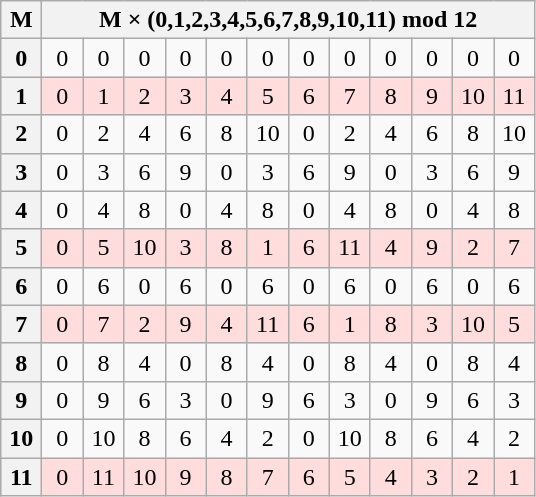<table class="wikitable" style="text-align:center" align="center">
<tr>
<th>M</th>
<th colspan="12">M × (0,1,2,3,4,5,6,7,8,9,10,11) mod 12</th>
</tr>
<tr>
<th width="20">0</th>
<td width="20">0</td>
<td width="20">0</td>
<td width="20">0</td>
<td width="20">0</td>
<td width="20">0</td>
<td width="20">0</td>
<td width="20">0</td>
<td width="20">0</td>
<td width="20">0</td>
<td width="20">0</td>
<td width="20">0</td>
<td width="20">0</td>
</tr>
<tr style="background:#ffdddd">
<th>1</th>
<td>0</td>
<td>1</td>
<td>2</td>
<td>3</td>
<td>4</td>
<td>5</td>
<td>6</td>
<td>7</td>
<td>8</td>
<td>9</td>
<td>10</td>
<td>11</td>
</tr>
<tr>
<th>2</th>
<td>0</td>
<td>2</td>
<td>4</td>
<td>6</td>
<td>8</td>
<td>10</td>
<td>0</td>
<td>2</td>
<td>4</td>
<td>6</td>
<td>8</td>
<td>10</td>
</tr>
<tr>
<th>3</th>
<td>0</td>
<td>3</td>
<td>6</td>
<td>9</td>
<td>0</td>
<td>3</td>
<td>6</td>
<td>9</td>
<td>0</td>
<td>3</td>
<td>6</td>
<td>9</td>
</tr>
<tr>
<th>4</th>
<td>0</td>
<td>4</td>
<td>8</td>
<td>0</td>
<td>4</td>
<td>8</td>
<td>0</td>
<td>4</td>
<td>8</td>
<td>0</td>
<td>4</td>
<td>8</td>
</tr>
<tr style="background:#ffdddd">
<th>5</th>
<td>0</td>
<td>5</td>
<td>10</td>
<td>3</td>
<td>8</td>
<td>1</td>
<td>6</td>
<td>11</td>
<td>4</td>
<td>9</td>
<td>2</td>
<td>7</td>
</tr>
<tr>
<th>6</th>
<td>0</td>
<td>6</td>
<td>0</td>
<td>6</td>
<td>0</td>
<td>6</td>
<td>0</td>
<td>6</td>
<td>0</td>
<td>6</td>
<td>0</td>
<td>6</td>
</tr>
<tr style="background:#ffdddd">
<th>7</th>
<td>0</td>
<td>7</td>
<td>2</td>
<td>9</td>
<td>4</td>
<td>11</td>
<td>6</td>
<td>1</td>
<td>8</td>
<td>3</td>
<td>10</td>
<td>5</td>
</tr>
<tr>
<th>8</th>
<td>0</td>
<td>8</td>
<td>4</td>
<td>0</td>
<td>8</td>
<td>4</td>
<td>0</td>
<td>8</td>
<td>4</td>
<td>0</td>
<td>8</td>
<td>4</td>
</tr>
<tr>
<th>9</th>
<td>0</td>
<td>9</td>
<td>6</td>
<td>3</td>
<td>0</td>
<td>9</td>
<td>6</td>
<td>3</td>
<td>0</td>
<td>9</td>
<td>6</td>
<td>3</td>
</tr>
<tr>
<th>10</th>
<td>0</td>
<td>10</td>
<td>8</td>
<td>6</td>
<td>4</td>
<td>2</td>
<td>0</td>
<td>10</td>
<td>8</td>
<td>6</td>
<td>4</td>
<td>2</td>
</tr>
<tr style="background:#ffdddd">
<th>11</th>
<td>0</td>
<td>11</td>
<td>10</td>
<td>9</td>
<td>8</td>
<td>7</td>
<td>6</td>
<td>5</td>
<td>4</td>
<td>3</td>
<td>2</td>
<td>1</td>
</tr>
</table>
